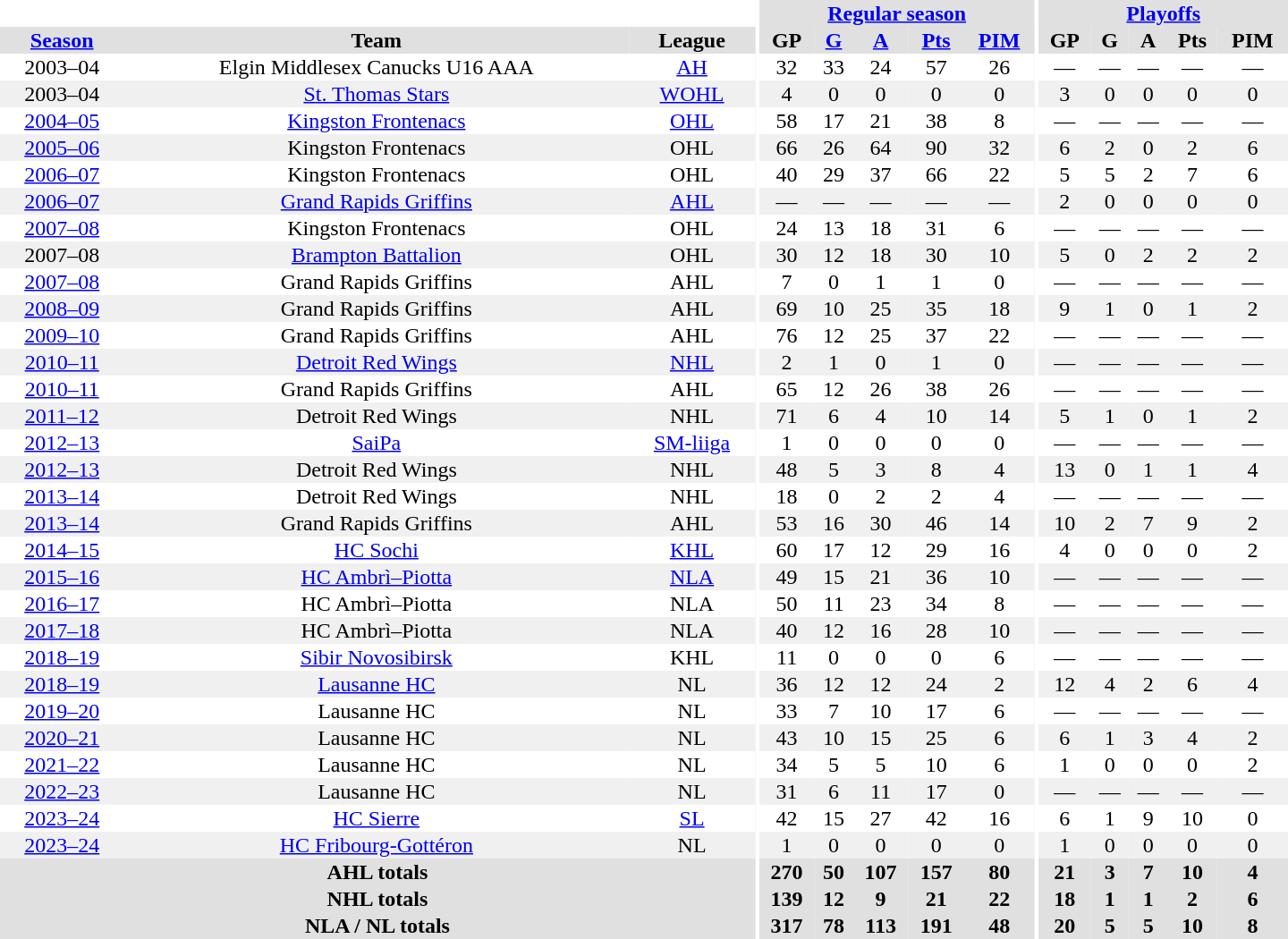<table border="0" cellpadding="1" cellspacing="0" style="text-align:center; width:60em">
<tr bgcolor="#e0e0e0">
<th colspan="3" bgcolor="#ffffff"></th>
<th rowspan="99" bgcolor="#ffffff"></th>
<th colspan="5"><a href='#'>Regular season</a></th>
<th rowspan="99" bgcolor="#ffffff"></th>
<th colspan="5"><a href='#'>Playoffs</a></th>
</tr>
<tr bgcolor="#e0e0e0">
<th><a href='#'>Season</a></th>
<th>Team</th>
<th>League</th>
<th>GP</th>
<th><a href='#'>G</a></th>
<th><a href='#'>A</a></th>
<th><a href='#'>Pts</a></th>
<th><a href='#'>PIM</a></th>
<th>GP</th>
<th>G</th>
<th>A</th>
<th>Pts</th>
<th>PIM</th>
</tr>
<tr>
<td>2003–04</td>
<td>Elgin Middlesex Canucks U16 AAA</td>
<td><a href='#'>AH</a></td>
<td>32</td>
<td>33</td>
<td>24</td>
<td>57</td>
<td>26</td>
<td>—</td>
<td>—</td>
<td>—</td>
<td>—</td>
<td>—</td>
</tr>
<tr bgcolor="#f0f0f0">
<td>2003–04</td>
<td><a href='#'>St. Thomas Stars</a></td>
<td><a href='#'>WOHL</a></td>
<td>4</td>
<td>0</td>
<td>0</td>
<td>0</td>
<td>0</td>
<td>3</td>
<td>0</td>
<td>0</td>
<td>0</td>
<td>0</td>
</tr>
<tr>
<td><a href='#'>2004–05</a></td>
<td><a href='#'>Kingston Frontenacs</a></td>
<td><a href='#'>OHL</a></td>
<td>58</td>
<td>17</td>
<td>21</td>
<td>38</td>
<td>8</td>
<td>—</td>
<td>—</td>
<td>—</td>
<td>—</td>
<td>—</td>
</tr>
<tr bgcolor="#f0f0f0">
<td><a href='#'>2005–06</a></td>
<td>Kingston Frontenacs</td>
<td>OHL</td>
<td>66</td>
<td>26</td>
<td>64</td>
<td>90</td>
<td>32</td>
<td>6</td>
<td>2</td>
<td>0</td>
<td>2</td>
<td>6</td>
</tr>
<tr>
<td><a href='#'>2006–07</a></td>
<td>Kingston Frontenacs</td>
<td>OHL</td>
<td>40</td>
<td>29</td>
<td>37</td>
<td>66</td>
<td>22</td>
<td>5</td>
<td>5</td>
<td>2</td>
<td>7</td>
<td>6</td>
</tr>
<tr bgcolor="#f0f0f0">
<td><a href='#'>2006–07</a></td>
<td><a href='#'>Grand Rapids Griffins</a></td>
<td><a href='#'>AHL</a></td>
<td>—</td>
<td>—</td>
<td>—</td>
<td>—</td>
<td>—</td>
<td>2</td>
<td>0</td>
<td>0</td>
<td>0</td>
<td>0</td>
</tr>
<tr>
<td><a href='#'>2007–08</a></td>
<td>Kingston Frontenacs</td>
<td>OHL</td>
<td>24</td>
<td>13</td>
<td>18</td>
<td>31</td>
<td>6</td>
<td>—</td>
<td>—</td>
<td>—</td>
<td>—</td>
<td>—</td>
</tr>
<tr bgcolor="#f0f0f0">
<td>2007–08</td>
<td><a href='#'>Brampton Battalion</a></td>
<td>OHL</td>
<td>30</td>
<td>12</td>
<td>18</td>
<td>30</td>
<td>10</td>
<td>5</td>
<td>0</td>
<td>2</td>
<td>2</td>
<td>2</td>
</tr>
<tr>
<td><a href='#'>2007–08</a></td>
<td>Grand Rapids Griffins</td>
<td>AHL</td>
<td>7</td>
<td>0</td>
<td>1</td>
<td>1</td>
<td>0</td>
<td>—</td>
<td>—</td>
<td>—</td>
<td>—</td>
<td>—</td>
</tr>
<tr bgcolor="#f0f0f0">
<td><a href='#'>2008–09</a></td>
<td>Grand Rapids Griffins</td>
<td>AHL</td>
<td>69</td>
<td>10</td>
<td>25</td>
<td>35</td>
<td>18</td>
<td>9</td>
<td>1</td>
<td>0</td>
<td>1</td>
<td>2</td>
</tr>
<tr>
<td><a href='#'>2009–10</a></td>
<td>Grand Rapids Griffins</td>
<td>AHL</td>
<td>76</td>
<td>12</td>
<td>25</td>
<td>37</td>
<td>22</td>
<td>—</td>
<td>—</td>
<td>—</td>
<td>—</td>
<td>—</td>
</tr>
<tr bgcolor="#f0f0f0">
<td><a href='#'>2010–11</a></td>
<td><a href='#'>Detroit Red Wings</a></td>
<td><a href='#'>NHL</a></td>
<td>2</td>
<td>1</td>
<td>0</td>
<td>1</td>
<td>0</td>
<td>—</td>
<td>—</td>
<td>—</td>
<td>—</td>
<td>—</td>
</tr>
<tr>
<td><a href='#'>2010–11</a></td>
<td>Grand Rapids Griffins</td>
<td>AHL</td>
<td>65</td>
<td>12</td>
<td>26</td>
<td>38</td>
<td>26</td>
<td>—</td>
<td>—</td>
<td>—</td>
<td>—</td>
<td>—</td>
</tr>
<tr bgcolor="#f0f0f0">
<td><a href='#'>2011–12</a></td>
<td>Detroit Red Wings</td>
<td>NHL</td>
<td>71</td>
<td>6</td>
<td>4</td>
<td>10</td>
<td>14</td>
<td>5</td>
<td>1</td>
<td>0</td>
<td>1</td>
<td>2</td>
</tr>
<tr>
<td><a href='#'>2012–13</a></td>
<td><a href='#'>SaiPa</a></td>
<td><a href='#'>SM-liiga</a></td>
<td>1</td>
<td>0</td>
<td>0</td>
<td>0</td>
<td>0</td>
<td>—</td>
<td>—</td>
<td>—</td>
<td>—</td>
<td>—</td>
</tr>
<tr bgcolor="#f0f0f0">
<td><a href='#'>2012–13</a></td>
<td>Detroit Red Wings</td>
<td>NHL</td>
<td>48</td>
<td>5</td>
<td>3</td>
<td>8</td>
<td>4</td>
<td>13</td>
<td>0</td>
<td>1</td>
<td>1</td>
<td>4</td>
</tr>
<tr>
<td><a href='#'>2013–14</a></td>
<td>Detroit Red Wings</td>
<td>NHL</td>
<td>18</td>
<td>0</td>
<td>2</td>
<td>2</td>
<td>4</td>
<td>—</td>
<td>—</td>
<td>—</td>
<td>—</td>
<td>—</td>
</tr>
<tr bgcolor="#f0f0f0">
<td><a href='#'>2013–14</a></td>
<td>Grand Rapids Griffins</td>
<td>AHL</td>
<td>53</td>
<td>16</td>
<td>30</td>
<td>46</td>
<td>14</td>
<td>10</td>
<td>2</td>
<td>7</td>
<td>9</td>
<td>2</td>
</tr>
<tr>
<td><a href='#'>2014–15</a></td>
<td><a href='#'>HC Sochi</a></td>
<td><a href='#'>KHL</a></td>
<td>60</td>
<td>17</td>
<td>12</td>
<td>29</td>
<td>16</td>
<td>4</td>
<td>0</td>
<td>0</td>
<td>0</td>
<td>2</td>
</tr>
<tr bgcolor="#f0f0f0">
<td><a href='#'>2015–16</a></td>
<td><a href='#'>HC Ambrì–Piotta</a></td>
<td><a href='#'>NLA</a></td>
<td>49</td>
<td>15</td>
<td>21</td>
<td>36</td>
<td>10</td>
<td>—</td>
<td>—</td>
<td>—</td>
<td>—</td>
<td>—</td>
</tr>
<tr>
<td><a href='#'>2016–17</a></td>
<td>HC Ambrì–Piotta</td>
<td>NLA</td>
<td>50</td>
<td>11</td>
<td>23</td>
<td>34</td>
<td>8</td>
<td>—</td>
<td>—</td>
<td>—</td>
<td>—</td>
<td>—</td>
</tr>
<tr bgcolor="#f0f0f0">
<td><a href='#'>2017–18</a></td>
<td>HC Ambrì–Piotta</td>
<td>NLA</td>
<td>40</td>
<td>12</td>
<td>16</td>
<td>28</td>
<td>10</td>
<td>—</td>
<td>—</td>
<td>—</td>
<td>—</td>
<td>—</td>
</tr>
<tr>
<td><a href='#'>2018–19</a></td>
<td><a href='#'>Sibir Novosibirsk</a></td>
<td>KHL</td>
<td>11</td>
<td>0</td>
<td>0</td>
<td>0</td>
<td>6</td>
<td>—</td>
<td>—</td>
<td>—</td>
<td>—</td>
<td>—</td>
</tr>
<tr bgcolor="#f0f0f0">
<td><a href='#'>2018–19</a></td>
<td><a href='#'>Lausanne HC</a></td>
<td>NL</td>
<td>36</td>
<td>12</td>
<td>12</td>
<td>24</td>
<td>2</td>
<td>12</td>
<td>4</td>
<td>2</td>
<td>6</td>
<td>4</td>
</tr>
<tr>
<td><a href='#'>2019–20</a></td>
<td>Lausanne HC</td>
<td>NL</td>
<td>33</td>
<td>7</td>
<td>10</td>
<td>17</td>
<td>6</td>
<td>—</td>
<td>—</td>
<td>—</td>
<td>—</td>
<td>—</td>
</tr>
<tr bgcolor="#f0f0f0">
<td><a href='#'>2020–21</a></td>
<td>Lausanne HC</td>
<td>NL</td>
<td>43</td>
<td>10</td>
<td>15</td>
<td>25</td>
<td>6</td>
<td>6</td>
<td>1</td>
<td>3</td>
<td>4</td>
<td>2</td>
</tr>
<tr>
<td><a href='#'>2021–22</a></td>
<td>Lausanne HC</td>
<td>NL</td>
<td>34</td>
<td>5</td>
<td>5</td>
<td>10</td>
<td>6</td>
<td>1</td>
<td>0</td>
<td>0</td>
<td>0</td>
<td>2</td>
</tr>
<tr bgcolor="#f0f0f0">
<td><a href='#'>2022–23</a></td>
<td>Lausanne HC</td>
<td>NL</td>
<td>31</td>
<td>6</td>
<td>11</td>
<td>17</td>
<td>0</td>
<td>—</td>
<td>—</td>
<td>—</td>
<td>—</td>
<td>—</td>
</tr>
<tr>
<td><a href='#'>2023–24</a></td>
<td><a href='#'>HC Sierre</a></td>
<td><a href='#'>SL</a></td>
<td>42</td>
<td>15</td>
<td>27</td>
<td>42</td>
<td>16</td>
<td>6</td>
<td>1</td>
<td>9</td>
<td>10</td>
<td>0</td>
</tr>
<tr bgcolor="#f0f0f0">
<td><a href='#'>2023–24</a></td>
<td><a href='#'>HC Fribourg-Gottéron</a></td>
<td>NL</td>
<td>1</td>
<td>0</td>
<td>0</td>
<td>0</td>
<td>0</td>
<td>1</td>
<td>0</td>
<td>0</td>
<td>0</td>
<td>0</td>
</tr>
<tr bgcolor="#e0e0e0">
<th colspan="3">AHL totals</th>
<th>270</th>
<th>50</th>
<th>107</th>
<th>157</th>
<th>80</th>
<th>21</th>
<th>3</th>
<th>7</th>
<th>10</th>
<th>4</th>
</tr>
<tr bgcolor="#e0e0e0">
<th colspan="3">NHL totals</th>
<th>139</th>
<th>12</th>
<th>9</th>
<th>21</th>
<th>22</th>
<th>18</th>
<th>1</th>
<th>1</th>
<th>2</th>
<th>6</th>
</tr>
<tr bgcolor="#e0e0e0">
<th colspan="3">NLA / NL totals</th>
<th>317</th>
<th>78</th>
<th>113</th>
<th>191</th>
<th>48</th>
<th>20</th>
<th>5</th>
<th>5</th>
<th>10</th>
<th>8</th>
</tr>
</table>
